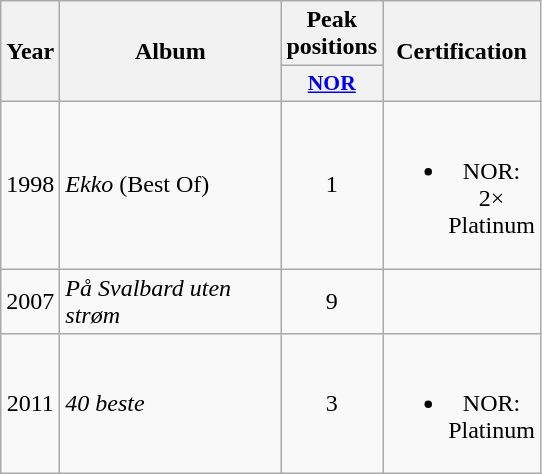<table class="wikitable">
<tr>
<th rowspan="2" style="text-align:center; width:10px;">Year</th>
<th rowspan="2" style="text-align:center; width:140px;">Album</th>
<th style="text-align:center; width:20px;">Peak positions</th>
<th rowspan="2" style="text-align:center; width:70px;">Certification</th>
</tr>
<tr>
<th scope="col" style="width:3em;font-size:90%;"><a href='#'>NOR</a><br></th>
</tr>
<tr>
<td style="text-align:center;">1998</td>
<td><em>Ekko</em> (Best Of)</td>
<td style="text-align:center;">1</td>
<td style="text-align:center;"><br><ul><li>NOR: 2× Platinum</li></ul></td>
</tr>
<tr>
<td style="text-align:center;">2007</td>
<td><em>På Svalbard uten strøm</em></td>
<td style="text-align:center;">9</td>
<td style="text-align:center;"></td>
</tr>
<tr>
<td style="text-align:center;">2011</td>
<td><em>40 beste</em></td>
<td style="text-align:center;">3</td>
<td style="text-align:center;"><br><ul><li>NOR: Platinum</li></ul></td>
</tr>
</table>
